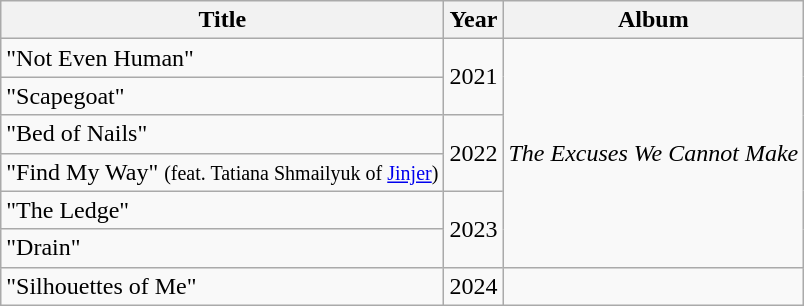<table class="wikitable">
<tr>
<th>Title</th>
<th>Year</th>
<th>Album</th>
</tr>
<tr>
<td>"Not Even Human" </td>
<td rowspan="2">2021</td>
<td rowspan="6"><em>The Excuses We Cannot Make</em></td>
</tr>
<tr>
<td>"Scapegoat" </td>
</tr>
<tr>
<td>"Bed of Nails" </td>
<td rowspan="2">2022</td>
</tr>
<tr>
<td>"Find My Way" <small>(feat. Tatiana Shmailyuk of <a href='#'>Jinjer</a>)</small> </td>
</tr>
<tr>
<td>"The Ledge" </td>
<td rowspan="2">2023</td>
</tr>
<tr>
<td>"Drain" </td>
</tr>
<tr>
<td>"Silhouettes of Me"</td>
<td rowspan="1">2024</td>
<td></td>
</tr>
</table>
